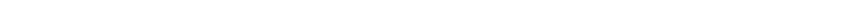<table style="width:88%; text-align:center;">
<tr style="color:white;">
<td style="background:"><strong>78</strong></td>
<td style="background:"><strong>21</strong></td>
</tr>
</table>
